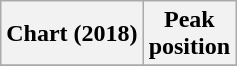<table class="wikitable sortable plainrowheaders" style="text-align:center">
<tr>
<th scope="col">Chart (2018)</th>
<th scope="col">Peak<br> position</th>
</tr>
<tr>
</tr>
</table>
